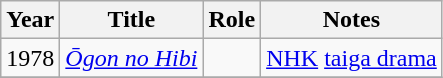<table class="wikitable sortable">
<tr>
<th>Year</th>
<th>Title</th>
<th>Role</th>
<th class="unsortable">Notes</th>
</tr>
<tr>
<td>1978</td>
<td><em><a href='#'>Ōgon no Hibi</a></em></td>
<td></td>
<td><a href='#'>NHK</a> <a href='#'>taiga drama</a></td>
</tr>
<tr>
</tr>
</table>
